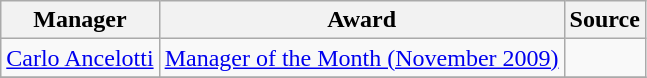<table class="wikitable" border="1">
<tr>
<th>Manager</th>
<th>Award</th>
<th>Source</th>
</tr>
<tr>
<td> <a href='#'>Carlo Ancelotti</a></td>
<td><a href='#'>Manager of the Month (November 2009)</a></td>
<td></td>
</tr>
<tr>
</tr>
</table>
